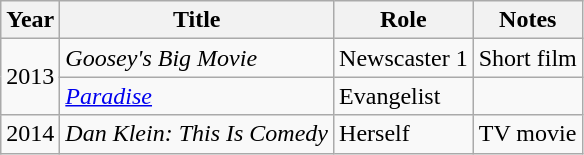<table class="wikitable">
<tr>
<th>Year</th>
<th>Title</th>
<th>Role</th>
<th>Notes</th>
</tr>
<tr>
<td rowspan="2">2013</td>
<td><em>Goosey's Big Movie</em></td>
<td>Newscaster 1</td>
<td>Short film</td>
</tr>
<tr>
<td><em><a href='#'>Paradise</a></em></td>
<td>Evangelist</td>
<td></td>
</tr>
<tr>
<td>2014</td>
<td><em>Dan Klein: This Is Comedy</em></td>
<td>Herself</td>
<td>TV movie</td>
</tr>
</table>
